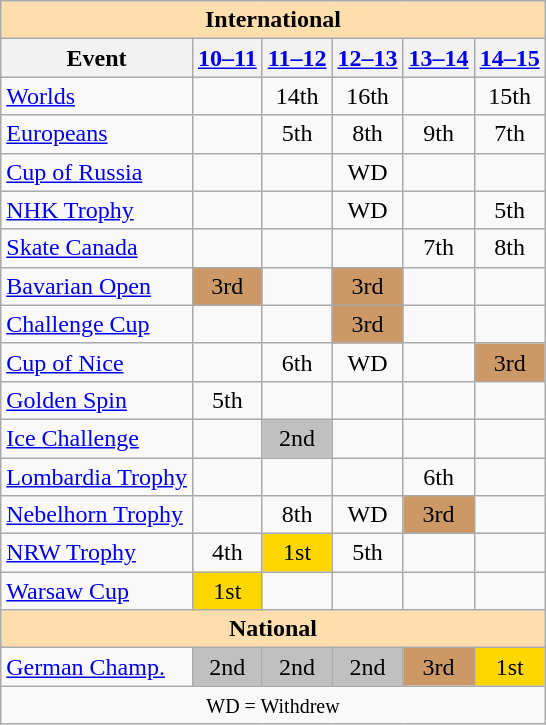<table class="wikitable" style="text-align:center">
<tr>
<th style="background-color: #ffdead; " colspan=6 align=center>International</th>
</tr>
<tr>
<th>Event</th>
<th><a href='#'>10–11</a></th>
<th><a href='#'>11–12</a></th>
<th><a href='#'>12–13</a></th>
<th><a href='#'>13–14</a></th>
<th><a href='#'>14–15</a></th>
</tr>
<tr>
<td align=left><a href='#'>Worlds</a></td>
<td></td>
<td>14th</td>
<td>16th</td>
<td></td>
<td>15th</td>
</tr>
<tr>
<td align=left><a href='#'>Europeans</a></td>
<td></td>
<td>5th</td>
<td>8th</td>
<td>9th</td>
<td>7th</td>
</tr>
<tr>
<td align=left> <a href='#'>Cup of Russia</a></td>
<td></td>
<td></td>
<td>WD</td>
<td></td>
<td></td>
</tr>
<tr>
<td align=left> <a href='#'>NHK Trophy</a></td>
<td></td>
<td></td>
<td>WD</td>
<td></td>
<td>5th</td>
</tr>
<tr>
<td align=left> <a href='#'>Skate Canada</a></td>
<td></td>
<td></td>
<td></td>
<td>7th</td>
<td>8th</td>
</tr>
<tr>
<td align=left><a href='#'>Bavarian Open</a></td>
<td bgcolor=cc9966>3rd</td>
<td></td>
<td bgcolor=cc9966>3rd</td>
<td></td>
<td></td>
</tr>
<tr>
<td align=left><a href='#'>Challenge Cup</a></td>
<td></td>
<td></td>
<td bgcolor=cc9966>3rd</td>
<td></td>
<td></td>
</tr>
<tr>
<td align=left><a href='#'>Cup of Nice</a></td>
<td></td>
<td>6th</td>
<td>WD</td>
<td></td>
<td bgcolor=cc9966>3rd</td>
</tr>
<tr>
<td align=left><a href='#'>Golden Spin</a></td>
<td>5th</td>
<td></td>
<td></td>
<td></td>
<td></td>
</tr>
<tr>
<td align=left><a href='#'>Ice Challenge</a></td>
<td></td>
<td bgcolor=silver>2nd</td>
<td></td>
<td></td>
<td></td>
</tr>
<tr>
<td align=left><a href='#'>Lombardia Trophy</a></td>
<td></td>
<td></td>
<td></td>
<td>6th</td>
<td></td>
</tr>
<tr>
<td align=left><a href='#'>Nebelhorn Trophy</a></td>
<td></td>
<td>8th</td>
<td>WD</td>
<td bgcolor=cc9966>3rd</td>
<td></td>
</tr>
<tr>
<td align=left><a href='#'>NRW Trophy</a></td>
<td>4th</td>
<td bgcolor=gold>1st</td>
<td>5th</td>
<td></td>
<td></td>
</tr>
<tr>
<td align=left><a href='#'>Warsaw Cup</a></td>
<td bgcolor=gold>1st</td>
<td></td>
<td></td>
<td></td>
<td></td>
</tr>
<tr>
<th style="background-color: #ffdead; " colspan=6 align=center>National</th>
</tr>
<tr>
<td align=left><a href='#'>German Champ.</a></td>
<td bgcolor=silver>2nd</td>
<td bgcolor=silver>2nd</td>
<td bgcolor=silver>2nd</td>
<td bgcolor=cc9966>3rd</td>
<td bgcolor=gold>1st</td>
</tr>
<tr>
<td colspan=6 align=center><small> WD = Withdrew </small></td>
</tr>
</table>
